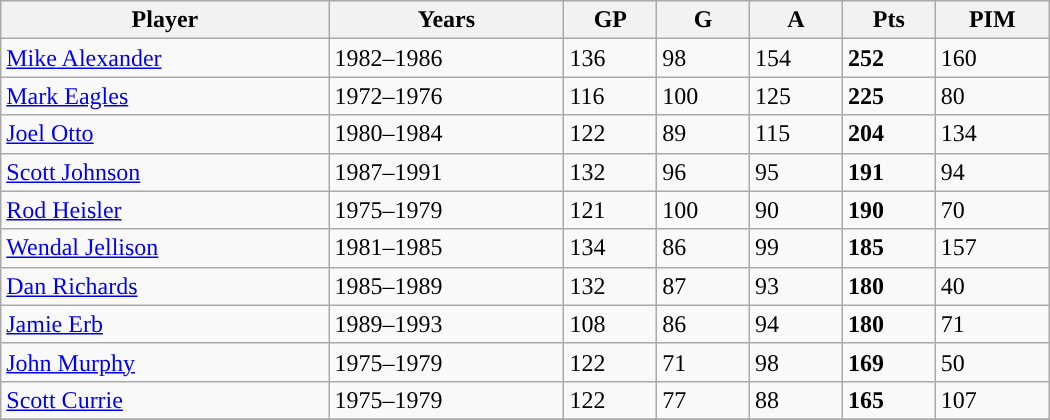<table class="wikitable sortable" width ="700">
<tr>
<th>Player</th>
<th>Years</th>
<th>GP</th>
<th>G</th>
<th>A</th>
<th>Pts</th>
<th>PIM</th>
</tr>
<tr>
<td><a href='#'>Mike Alexander</a></td>
<td>1982–1986</td>
<td>136</td>
<td>98</td>
<td>154</td>
<td><strong>252</strong></td>
<td>160</td>
</tr>
<tr>
<td><a href='#'>Mark Eagles</a></td>
<td>1972–1976</td>
<td>116</td>
<td>100</td>
<td>125</td>
<td><strong>225</strong></td>
<td>80</td>
</tr>
<tr>
<td><a href='#'>Joel Otto</a></td>
<td>1980–1984</td>
<td>122</td>
<td>89</td>
<td>115</td>
<td><strong>204</strong></td>
<td>134</td>
</tr>
<tr>
<td><a href='#'>Scott Johnson</a></td>
<td>1987–1991</td>
<td>132</td>
<td>96</td>
<td>95</td>
<td><strong>191</strong></td>
<td>94</td>
</tr>
<tr>
<td><a href='#'>Rod Heisler</a></td>
<td>1975–1979</td>
<td>121</td>
<td>100</td>
<td>90</td>
<td><strong>190</strong></td>
<td>70</td>
</tr>
<tr>
<td><a href='#'>Wendal Jellison</a></td>
<td>1981–1985</td>
<td>134</td>
<td>86</td>
<td>99</td>
<td><strong>185</strong></td>
<td>157</td>
</tr>
<tr>
<td><a href='#'>Dan Richards</a></td>
<td>1985–1989</td>
<td>132</td>
<td>87</td>
<td>93</td>
<td><strong>180</strong></td>
<td>40</td>
</tr>
<tr>
<td><a href='#'>Jamie Erb</a></td>
<td>1989–1993</td>
<td>108</td>
<td>86</td>
<td>94</td>
<td><strong>180</strong></td>
<td>71</td>
</tr>
<tr>
<td><a href='#'>John Murphy</a></td>
<td>1975–1979</td>
<td>122</td>
<td>71</td>
<td>98</td>
<td><strong>169</strong></td>
<td>50</td>
</tr>
<tr>
<td><a href='#'>Scott Currie</a></td>
<td>1975–1979</td>
<td>122</td>
<td>77</td>
<td>88</td>
<td><strong>165</strong></td>
<td>107</td>
</tr>
<tr>
</tr>
</table>
